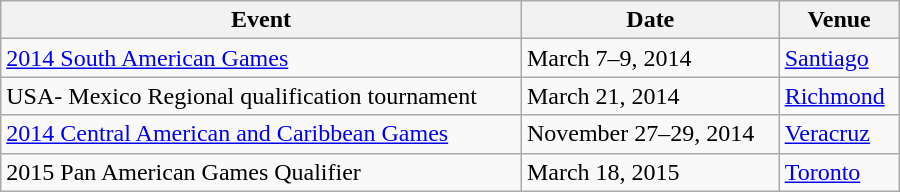<table class="wikitable" width=600>
<tr>
<th>Event</th>
<th>Date</th>
<th>Venue</th>
</tr>
<tr>
<td><a href='#'>2014 South American Games</a></td>
<td>March 7–9, 2014</td>
<td> <a href='#'>Santiago</a></td>
</tr>
<tr>
<td>USA- Mexico Regional qualification tournament</td>
<td>March 21, 2014</td>
<td> <a href='#'>Richmond</a></td>
</tr>
<tr>
<td><a href='#'>2014 Central American and Caribbean Games</a></td>
<td>November 27–29, 2014</td>
<td> <a href='#'>Veracruz</a></td>
</tr>
<tr>
<td>2015 Pan American Games Qualifier</td>
<td>March 18, 2015</td>
<td> <a href='#'>Toronto</a></td>
</tr>
</table>
